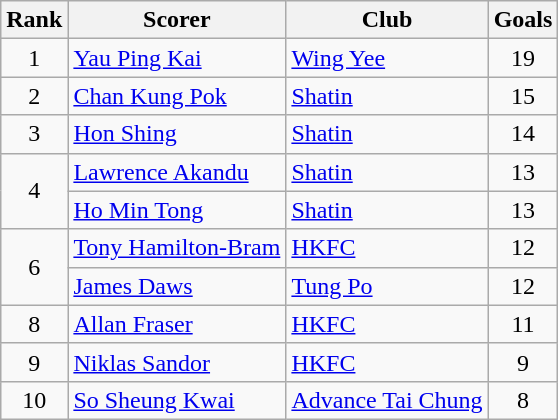<table class="wikitable">
<tr>
<th>Rank</th>
<th>Scorer</th>
<th>Club</th>
<th>Goals</th>
</tr>
<tr>
<td align=center>1</td>
<td><a href='#'>Yau Ping Kai</a></td>
<td><a href='#'>Wing Yee</a></td>
<td align=center>19</td>
</tr>
<tr>
<td align=center>2</td>
<td><a href='#'>Chan Kung Pok</a></td>
<td><a href='#'>Shatin</a></td>
<td align=center>15</td>
</tr>
<tr>
<td align=center>3</td>
<td><a href='#'>Hon Shing</a></td>
<td><a href='#'>Shatin</a></td>
<td align=center>14</td>
</tr>
<tr>
<td rowspan=2 align=center>4</td>
<td><a href='#'>Lawrence Akandu</a></td>
<td><a href='#'>Shatin</a></td>
<td align=center>13</td>
</tr>
<tr>
<td><a href='#'>Ho Min Tong</a></td>
<td><a href='#'>Shatin</a></td>
<td align=center>13</td>
</tr>
<tr>
<td rowspan=2 align=center>6</td>
<td><a href='#'>Tony Hamilton-Bram</a></td>
<td><a href='#'>HKFC</a></td>
<td align=center>12</td>
</tr>
<tr>
<td><a href='#'>James Daws</a></td>
<td><a href='#'>Tung Po</a></td>
<td align=center>12</td>
</tr>
<tr>
<td align=center>8</td>
<td><a href='#'>Allan Fraser</a></td>
<td><a href='#'>HKFC</a></td>
<td align=center>11</td>
</tr>
<tr>
<td align=center>9</td>
<td><a href='#'>Niklas Sandor</a></td>
<td><a href='#'>HKFC</a></td>
<td align=center>9</td>
</tr>
<tr>
<td align=center>10</td>
<td><a href='#'>So Sheung Kwai</a></td>
<td><a href='#'>Advance Tai Chung</a></td>
<td align=center>8</td>
</tr>
</table>
